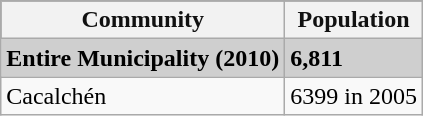<table class="wikitable">
<tr style="background:#111111; color:#111111;">
<th><strong>Community</strong></th>
<th><strong>Population</strong></th>
</tr>
<tr style="background:#CFCFCF;">
<td><strong>Entire Municipality (2010)</strong></td>
<td><strong>6,811</strong></td>
</tr>
<tr>
<td>Cacalchén</td>
<td>6399 in 2005</td>
</tr>
</table>
